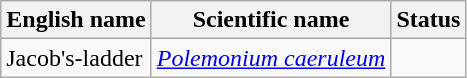<table class="wikitable" |>
<tr>
<th>English name</th>
<th>Scientific name</th>
<th>Status</th>
</tr>
<tr>
<td>Jacob's-ladder</td>
<td><em><a href='#'>Polemonium caeruleum</a></em></td>
<td></td>
</tr>
</table>
